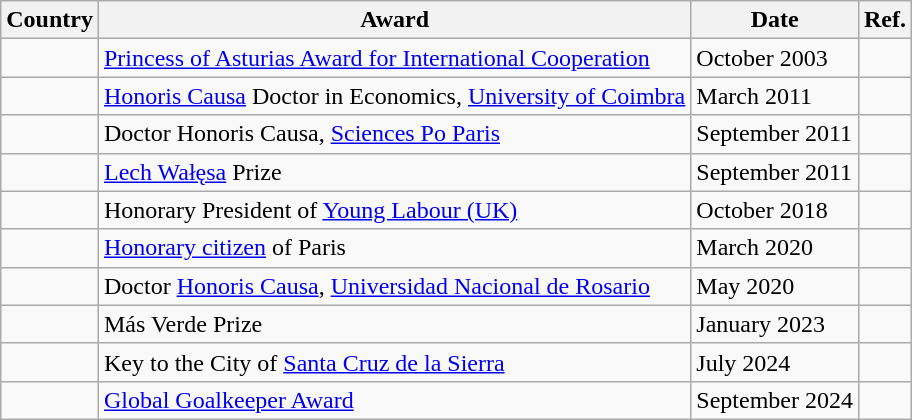<table class="wikitable">
<tr>
<th>Country</th>
<th>Award</th>
<th>Date</th>
<th>Ref.</th>
</tr>
<tr>
<td></td>
<td><a href='#'>Princess of Asturias Award for International Cooperation</a></td>
<td>October 2003</td>
<td></td>
</tr>
<tr>
<td></td>
<td><a href='#'>Honoris Causa</a> Doctor in Economics, <a href='#'>University of Coimbra</a></td>
<td>March 2011</td>
<td></td>
</tr>
<tr>
<td></td>
<td>Doctor Honoris Causa, <a href='#'>Sciences Po Paris</a></td>
<td>September 2011</td>
<td></td>
</tr>
<tr>
<td></td>
<td><a href='#'>Lech Wałęsa</a> Prize</td>
<td>September 2011</td>
<td></td>
</tr>
<tr>
<td></td>
<td>Honorary President of <a href='#'>Young Labour (UK)</a></td>
<td>October 2018</td>
<td></td>
</tr>
<tr>
<td></td>
<td><a href='#'>Honorary citizen</a> of Paris</td>
<td>March 2020</td>
<td></td>
</tr>
<tr>
<td></td>
<td>Doctor <a href='#'>Honoris Causa</a>, <a href='#'>Universidad Nacional de Rosario</a></td>
<td>May 2020</td>
<td></td>
</tr>
<tr>
<td></td>
<td>Más Verde Prize</td>
<td>January 2023</td>
<td></td>
</tr>
<tr>
<td></td>
<td>Key to the City of <a href='#'>Santa Cruz de la Sierra</a></td>
<td>July 2024</td>
<td></td>
</tr>
<tr>
<td></td>
<td><a href='#'>Global Goalkeeper Award</a></td>
<td>September 2024</td>
<td></td>
</tr>
</table>
